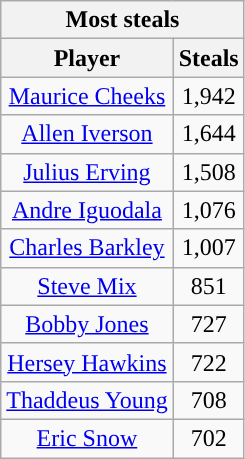<table class="wikitable sortable" style="text-align:center">
<tr>
<th colspan="5" style="text-align:center; ">Most steals</th>
</tr>
<tr>
<th style="text-align:center; ">Player</th>
<th style="text-align:center; ">Steals</th>
</tr>
<tr>
<td><a href='#'>Maurice Cheeks</a></td>
<td>1,942</td>
</tr>
<tr>
<td><a href='#'>Allen Iverson</a></td>
<td>1,644</td>
</tr>
<tr>
<td><a href='#'>Julius Erving</a></td>
<td>1,508</td>
</tr>
<tr>
<td><a href='#'>Andre Iguodala</a></td>
<td>1,076</td>
</tr>
<tr>
<td><a href='#'>Charles Barkley</a></td>
<td>1,007</td>
</tr>
<tr>
<td><a href='#'>Steve Mix</a></td>
<td>851</td>
</tr>
<tr>
<td><a href='#'>Bobby Jones</a></td>
<td>727</td>
</tr>
<tr>
<td><a href='#'>Hersey Hawkins</a></td>
<td>722</td>
</tr>
<tr>
<td><a href='#'>Thaddeus Young</a></td>
<td>708</td>
</tr>
<tr>
<td><a href='#'>Eric Snow</a></td>
<td>702</td>
</tr>
</table>
